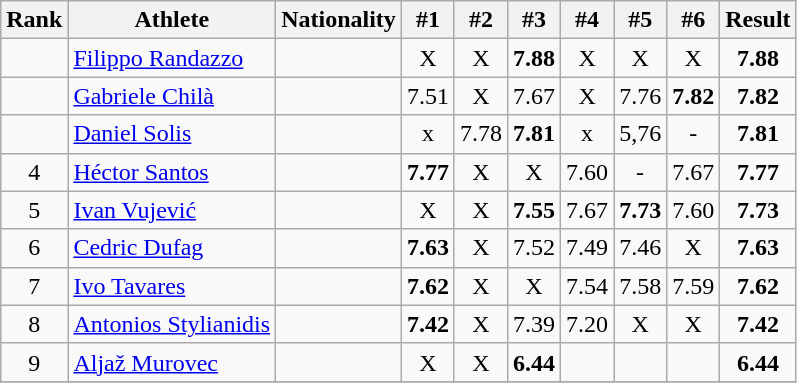<table class="wikitable sortable" style="text-align:center">
<tr>
<th>Rank</th>
<th>Athlete</th>
<th>Nationality</th>
<th>#1</th>
<th>#2</th>
<th>#3</th>
<th>#4</th>
<th>#5</th>
<th>#6</th>
<th>Result</th>
</tr>
<tr>
<td></td>
<td align="left"><a href='#'>Filippo Randazzo</a></td>
<td align="left"></td>
<td>X</td>
<td>X</td>
<td><strong>7.88</strong></td>
<td>X</td>
<td>X</td>
<td>X</td>
<td><strong>7.88</strong></td>
</tr>
<tr>
<td></td>
<td align="left"><a href='#'>Gabriele Chilà</a></td>
<td align="left"></td>
<td>7.51</td>
<td>X</td>
<td>7.67</td>
<td>X</td>
<td>7.76</td>
<td><strong>7.82</strong></td>
<td><strong>7.82</strong></td>
</tr>
<tr>
<td></td>
<td align="left"><a href='#'>Daniel Solis</a></td>
<td align="left"></td>
<td>x</td>
<td>7.78</td>
<td><strong>7.81</strong></td>
<td>x</td>
<td>5,76</td>
<td>-</td>
<td><strong>7.81</strong></td>
</tr>
<tr>
<td>4</td>
<td align="left"><a href='#'>Héctor Santos</a></td>
<td align="left"></td>
<td><strong>7.77</strong></td>
<td>X</td>
<td>X</td>
<td>7.60</td>
<td>-</td>
<td>7.67</td>
<td><strong>7.77</strong></td>
</tr>
<tr>
<td>5</td>
<td align="left"><a href='#'>Ivan Vujević</a></td>
<td align="left"></td>
<td>X</td>
<td>X</td>
<td><strong>7.55</strong></td>
<td>7.67</td>
<td><strong>7.73</strong></td>
<td>7.60</td>
<td><strong>7.73</strong></td>
</tr>
<tr>
<td>6</td>
<td align="left"><a href='#'>Cedric Dufag</a></td>
<td align="left"></td>
<td><strong>7.63</strong></td>
<td>X</td>
<td>7.52</td>
<td>7.49</td>
<td>7.46</td>
<td>X</td>
<td><strong>7.63</strong></td>
</tr>
<tr>
<td>7</td>
<td align="left"><a href='#'>Ivo Tavares</a></td>
<td align="left"></td>
<td><strong>7.62</strong></td>
<td>X</td>
<td>X</td>
<td>7.54</td>
<td>7.58</td>
<td>7.59</td>
<td><strong>7.62</strong></td>
</tr>
<tr>
<td>8</td>
<td align="left"><a href='#'>Antonios Stylianidis</a></td>
<td align="left"></td>
<td><strong>7.42</strong></td>
<td>X</td>
<td>7.39</td>
<td>7.20</td>
<td>X</td>
<td>X</td>
<td><strong>7.42</strong></td>
</tr>
<tr>
<td>9</td>
<td align="left"><a href='#'>Aljaž Murovec</a></td>
<td align="left"></td>
<td>X</td>
<td>X</td>
<td><strong>6.44</strong></td>
<td></td>
<td></td>
<td></td>
<td><strong>6.44</strong></td>
</tr>
<tr>
</tr>
</table>
